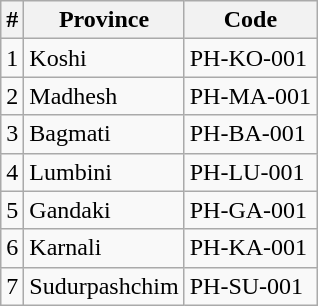<table class="wikitable">
<tr>
<th>#</th>
<th>Province</th>
<th>Code</th>
</tr>
<tr>
<td>1</td>
<td>Koshi</td>
<td>PH-KO-001</td>
</tr>
<tr>
<td>2</td>
<td>Madhesh</td>
<td>PH-MA-001</td>
</tr>
<tr>
<td>3</td>
<td>Bagmati</td>
<td>PH-BA-001</td>
</tr>
<tr>
<td>4</td>
<td>Lumbini</td>
<td>PH-LU-001</td>
</tr>
<tr>
<td>5</td>
<td>Gandaki</td>
<td>PH-GA-001</td>
</tr>
<tr>
<td>6</td>
<td>Karnali</td>
<td>PH-KA-001</td>
</tr>
<tr>
<td>7</td>
<td>Sudurpashchim</td>
<td>PH-SU-001</td>
</tr>
</table>
